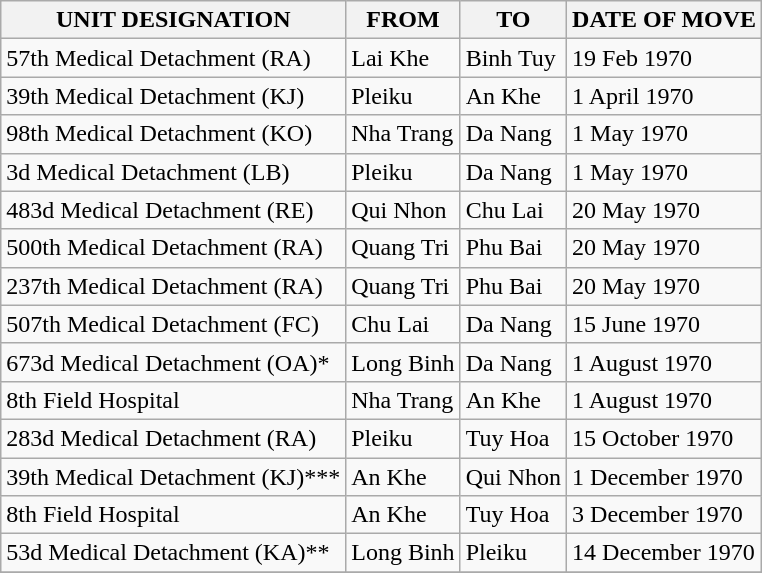<table class="wikitable">
<tr>
<th>UNIT DESIGNATION</th>
<th>FROM</th>
<th>TO</th>
<th>DATE OF MOVE</th>
</tr>
<tr>
<td>57th Medical Detachment (RA)</td>
<td>Lai Khe</td>
<td>Binh Tuy</td>
<td>19 Feb 1970</td>
</tr>
<tr>
<td>39th Medical Detachment (KJ)</td>
<td>Pleiku</td>
<td>An Khe</td>
<td>1 April 1970</td>
</tr>
<tr>
<td>98th Medical Detachment (KO)</td>
<td>Nha Trang</td>
<td>Da Nang</td>
<td>1 May 1970</td>
</tr>
<tr>
<td>3d Medical Detachment (LB)</td>
<td>Pleiku</td>
<td>Da Nang</td>
<td>1 May 1970</td>
</tr>
<tr>
<td>483d Medical Detachment (RE)</td>
<td>Qui Nhon</td>
<td>Chu Lai</td>
<td>20 May 1970</td>
</tr>
<tr>
<td>500th Medical Detachment (RA)</td>
<td>Quang Tri</td>
<td>Phu Bai</td>
<td>20 May 1970</td>
</tr>
<tr>
<td>237th Medical Detachment (RA)</td>
<td>Quang Tri</td>
<td>Phu Bai</td>
<td>20 May 1970</td>
</tr>
<tr>
<td>507th Medical Detachment (FC)</td>
<td>Chu Lai</td>
<td>Da Nang</td>
<td>15 June 1970</td>
</tr>
<tr>
<td>673d Medical Detachment (OA)*</td>
<td>Long Binh</td>
<td>Da Nang</td>
<td>1 August 1970</td>
</tr>
<tr>
<td>8th Field Hospital</td>
<td>Nha Trang</td>
<td>An Khe</td>
<td>1 August 1970</td>
</tr>
<tr>
<td>283d Medical Detachment (RA)</td>
<td>Pleiku</td>
<td>Tuy Hoa</td>
<td>15 October 1970</td>
</tr>
<tr>
<td>39th Medical Detachment (KJ)***</td>
<td>An Khe</td>
<td>Qui Nhon</td>
<td>1 December 1970</td>
</tr>
<tr>
<td>8th Field Hospital</td>
<td>An Khe</td>
<td>Tuy Hoa</td>
<td>3 December 1970</td>
</tr>
<tr>
<td>53d Medical Detachment (KA)**</td>
<td>Long Binh</td>
<td>Pleiku</td>
<td>14 December 1970</td>
</tr>
<tr>
</tr>
</table>
